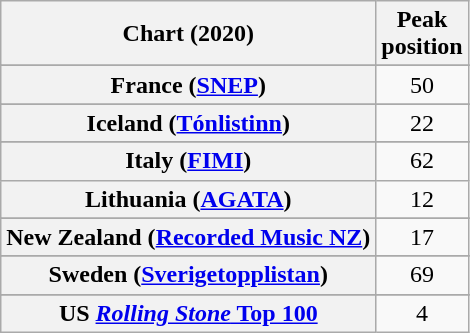<table class="wikitable sortable plainrowheaders" style="text-align:center">
<tr>
<th scope="col">Chart (2020)</th>
<th scope="col">Peak<br>position</th>
</tr>
<tr>
</tr>
<tr>
</tr>
<tr>
</tr>
<tr>
</tr>
<tr>
</tr>
<tr>
<th scope="row">France (<a href='#'>SNEP</a>)</th>
<td>50</td>
</tr>
<tr>
</tr>
<tr>
<th scope="row">Iceland (<a href='#'>Tónlistinn</a>)</th>
<td>22</td>
</tr>
<tr>
</tr>
<tr>
<th scope="row">Italy (<a href='#'>FIMI</a>)</th>
<td>62</td>
</tr>
<tr>
<th scope="row">Lithuania (<a href='#'>AGATA</a>)</th>
<td>12</td>
</tr>
<tr>
</tr>
<tr>
<th scope="row">New Zealand (<a href='#'>Recorded Music NZ</a>)</th>
<td>17</td>
</tr>
<tr>
</tr>
<tr>
</tr>
<tr>
<th scope="row">Sweden (<a href='#'>Sverigetopplistan</a>)</th>
<td>69</td>
</tr>
<tr>
</tr>
<tr>
</tr>
<tr>
</tr>
<tr>
</tr>
<tr>
<th scope="row">US <a href='#'><em>Rolling Stone</em> Top 100</a></th>
<td>4</td>
</tr>
</table>
